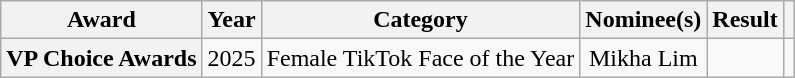<table class="wikitable sortable plainrowheaders" style="text-align:center;">
<tr>
<th scope="col">Award</th>
<th scope="col">Year</th>
<th scope="col">Category</th>
<th scope="col">Nominee(s)</th>
<th scope="col">Result</th>
<th scope="col"></th>
</tr>
<tr>
<th scope="row">VP Choice Awards</th>
<td>2025</td>
<td>Female TikTok Face of the Year</td>
<td>Mikha Lim</td>
<td></td>
<td></td>
</tr>
</table>
